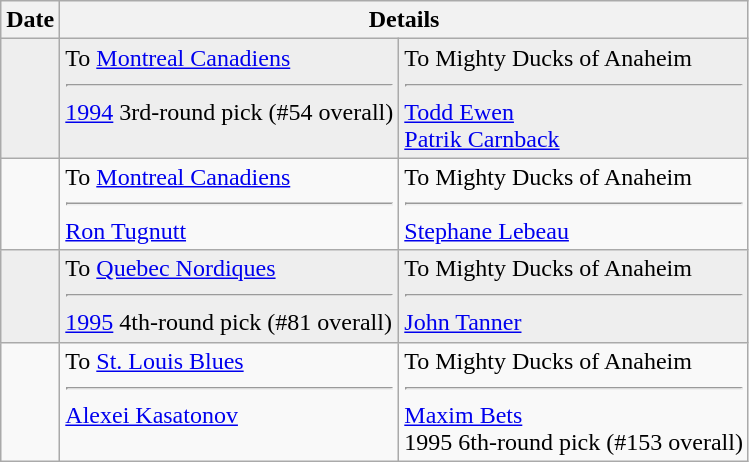<table class="wikitable">
<tr>
<th>Date</th>
<th colspan="2">Details</th>
</tr>
<tr style="background:#eee;">
<td></td>
<td valign="top">To <a href='#'>Montreal Canadiens</a><hr><a href='#'>1994</a> 3rd-round pick (#54 overall)</td>
<td valign="top">To Mighty Ducks of Anaheim<hr><a href='#'>Todd Ewen</a><br><a href='#'>Patrik Carnback</a></td>
</tr>
<tr>
<td></td>
<td valign="top">To <a href='#'>Montreal Canadiens</a><hr><a href='#'>Ron Tugnutt</a></td>
<td valign="top">To Mighty Ducks of Anaheim<hr><a href='#'>Stephane Lebeau</a></td>
</tr>
<tr style="background:#eee;">
<td></td>
<td valign="top">To <a href='#'>Quebec Nordiques</a><hr><a href='#'>1995</a> 4th-round pick (#81 overall)</td>
<td valign="top">To Mighty Ducks of Anaheim<hr><a href='#'>John Tanner</a></td>
</tr>
<tr>
<td></td>
<td valign="top">To <a href='#'>St. Louis Blues</a><hr><a href='#'>Alexei Kasatonov</a></td>
<td valign="top">To Mighty Ducks of Anaheim<hr><a href='#'>Maxim Bets</a><br>1995 6th-round pick (#153 overall)</td>
</tr>
</table>
